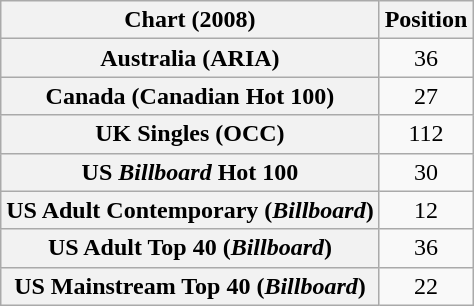<table class="wikitable sortable plainrowheaders" style="text-align:center">
<tr>
<th>Chart (2008)</th>
<th>Position</th>
</tr>
<tr>
<th scope="row">Australia (ARIA)</th>
<td align="center">36</td>
</tr>
<tr>
<th scope="row">Canada (Canadian Hot 100)</th>
<td align="center">27</td>
</tr>
<tr>
<th scope="row">UK Singles (OCC)</th>
<td align="center">112</td>
</tr>
<tr>
<th scope="row">US <em>Billboard</em> Hot 100</th>
<td align="center">30</td>
</tr>
<tr>
<th scope="row">US Adult Contemporary (<em>Billboard</em>)</th>
<td align="center">12</td>
</tr>
<tr>
<th scope="row">US Adult Top 40 (<em>Billboard</em>)</th>
<td align="center">36</td>
</tr>
<tr>
<th scope="row">US Mainstream Top 40 (<em>Billboard</em>)</th>
<td align="center">22</td>
</tr>
</table>
